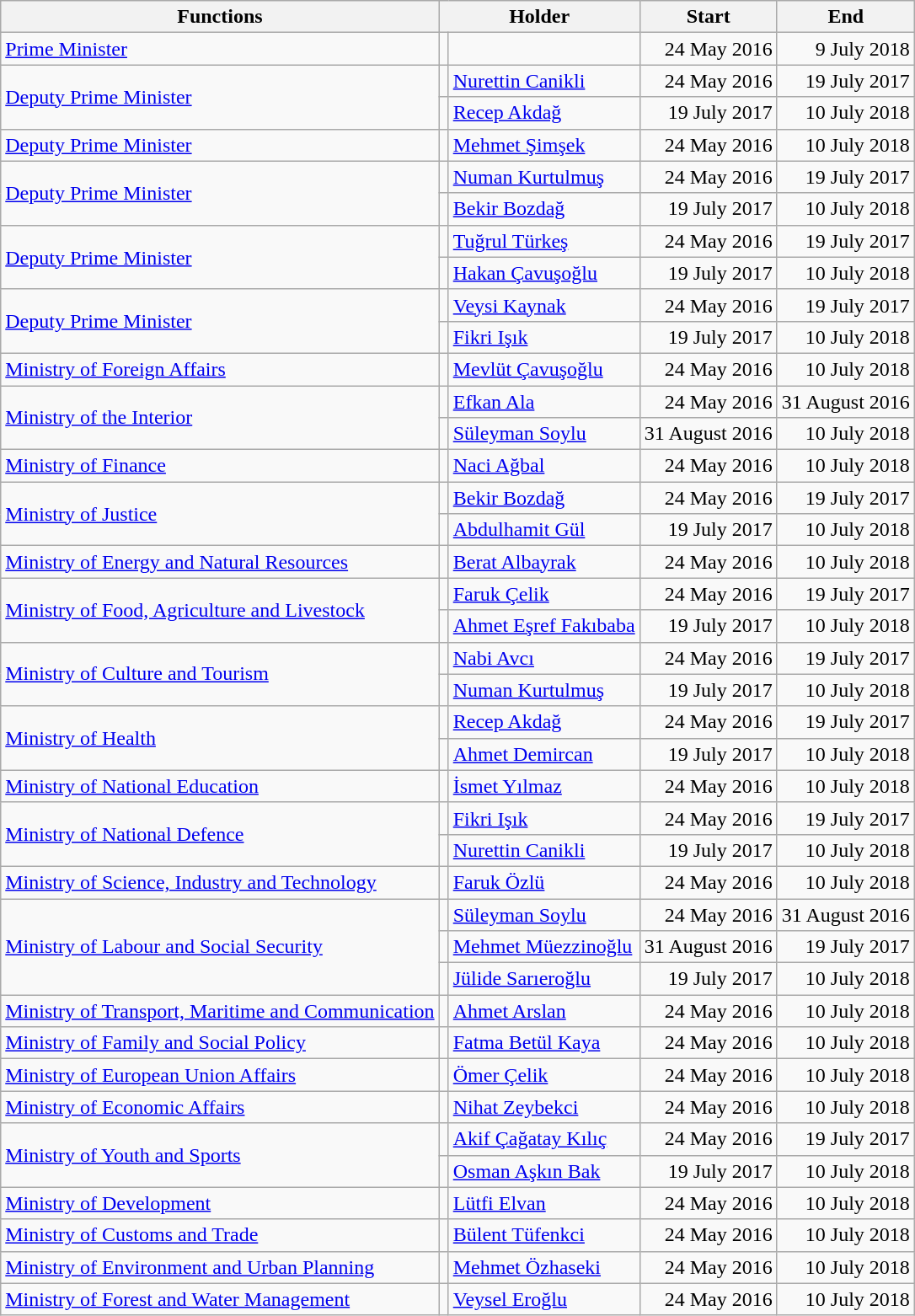<table class="wikitable">
<tr>
<th>Functions</th>
<th colspan="2">Holder</th>
<th>Start</th>
<th>End</th>
</tr>
<tr>
<td><a href='#'>Prime Minister</a><br></td>
<td></td>
<td></td>
<td style="text-align:right;">24 May 2016</td>
<td style="text-align:right;">9 July 2018</td>
</tr>
<tr>
<td rowspan=2><a href='#'>Deputy Prime Minister</a><br></td>
<td></td>
<td><a href='#'>Nurettin Canikli</a></td>
<td style="text-align:right;">24 May 2016</td>
<td style="text-align:right;">19 July 2017</td>
</tr>
<tr>
<td></td>
<td><a href='#'>Recep Akdağ</a></td>
<td style="text-align:right;">19 July 2017</td>
<td style="text-align:right;">10 July 2018</td>
</tr>
<tr>
<td><a href='#'>Deputy Prime Minister</a><br></td>
<td></td>
<td><a href='#'>Mehmet Şimşek</a></td>
<td style="text-align:right;">24 May 2016</td>
<td style="text-align:right;">10 July 2018</td>
</tr>
<tr>
<td rowspan=2><a href='#'>Deputy Prime Minister</a><br></td>
<td></td>
<td><a href='#'>Numan Kurtulmuş</a></td>
<td style="text-align:right;">24 May 2016</td>
<td style="text-align:right;">19 July 2017</td>
</tr>
<tr>
<td></td>
<td><a href='#'>Bekir Bozdağ</a></td>
<td style="text-align:right;">19 July 2017</td>
<td style="text-align:right;">10 July 2018</td>
</tr>
<tr>
<td rowspan=2><a href='#'>Deputy Prime Minister</a><br></td>
<td></td>
<td><a href='#'>Tuğrul Türkeş</a></td>
<td style="text-align:right;">24 May 2016</td>
<td style="text-align:right;">19 July 2017</td>
</tr>
<tr>
<td></td>
<td><a href='#'>Hakan Çavuşoğlu</a></td>
<td style="text-align:right;">19 July 2017</td>
<td style="text-align:right;">10 July 2018</td>
</tr>
<tr>
<td rowspan=2><a href='#'>Deputy Prime Minister</a><br></td>
<td></td>
<td><a href='#'>Veysi Kaynak</a></td>
<td style="text-align:right;">24 May 2016</td>
<td style="text-align:right;">19 July 2017</td>
</tr>
<tr>
<td></td>
<td><a href='#'>Fikri Işık</a></td>
<td style="text-align:right;">19 July 2017</td>
<td style="text-align:right;">10 July 2018</td>
</tr>
<tr>
<td><a href='#'>Ministry of Foreign Affairs</a><br></td>
<td></td>
<td><a href='#'>Mevlüt Çavuşoğlu</a></td>
<td style="text-align:right;">24 May 2016</td>
<td style="text-align:right;">10 July 2018</td>
</tr>
<tr>
<td rowspan=2><a href='#'>Ministry of the Interior</a><br></td>
<td></td>
<td><a href='#'>Efkan Ala</a></td>
<td style="text-align:right;">24 May 2016</td>
<td style="text-align:right;">31 August 2016</td>
</tr>
<tr>
<td></td>
<td><a href='#'>Süleyman Soylu</a></td>
<td style="text-align:right;">31 August 2016</td>
<td style="text-align:right;">10 July 2018</td>
</tr>
<tr>
<td><a href='#'>Ministry of Finance</a><br></td>
<td></td>
<td><a href='#'>Naci Ağbal</a></td>
<td style="text-align:right;">24 May 2016</td>
<td style="text-align:right;">10 July 2018</td>
</tr>
<tr>
<td rowspan=2><a href='#'>Ministry of Justice</a><br></td>
<td></td>
<td><a href='#'>Bekir Bozdağ</a></td>
<td style="text-align:right;">24 May 2016</td>
<td style="text-align:right;">19 July 2017</td>
</tr>
<tr>
<td></td>
<td><a href='#'>Abdulhamit Gül</a></td>
<td style="text-align:right;">19 July 2017</td>
<td style="text-align:right;">10 July 2018</td>
</tr>
<tr>
<td><a href='#'>Ministry of Energy and Natural Resources</a><br></td>
<td></td>
<td><a href='#'>Berat Albayrak</a></td>
<td style="text-align:right;">24 May 2016</td>
<td style="text-align:right;">10 July 2018</td>
</tr>
<tr>
<td rowspan=2><a href='#'>Ministry of Food, Agriculture and Livestock</a><br></td>
<td></td>
<td><a href='#'>Faruk Çelik</a></td>
<td style="text-align:right;">24 May 2016</td>
<td style="text-align:right;">19 July 2017</td>
</tr>
<tr>
<td></td>
<td><a href='#'>Ahmet Eşref Fakıbaba</a></td>
<td style="text-align:right;">19 July 2017</td>
<td style="text-align:right;">10 July 2018</td>
</tr>
<tr>
<td rowspan=2><a href='#'>Ministry of Culture and Tourism</a><br></td>
<td></td>
<td><a href='#'>Nabi Avcı</a></td>
<td style="text-align:right;">24 May 2016</td>
<td style="text-align:right;">19 July 2017</td>
</tr>
<tr>
<td></td>
<td><a href='#'>Numan Kurtulmuş</a></td>
<td style="text-align:right;">19 July 2017</td>
<td style="text-align:right;">10 July 2018</td>
</tr>
<tr>
<td rowspan=2><a href='#'>Ministry of Health</a><br></td>
<td></td>
<td><a href='#'>Recep Akdağ</a></td>
<td style="text-align:right;">24 May 2016</td>
<td style="text-align:right;">19 July 2017</td>
</tr>
<tr>
<td></td>
<td><a href='#'>Ahmet Demircan</a></td>
<td style="text-align:right;">19 July 2017</td>
<td style="text-align:right;">10 July 2018</td>
</tr>
<tr>
<td><a href='#'>Ministry of National Education</a><br></td>
<td></td>
<td><a href='#'>İsmet Yılmaz</a></td>
<td style="text-align:right;">24 May 2016</td>
<td style="text-align:right;">10 July 2018</td>
</tr>
<tr>
<td rowspan=2><a href='#'>Ministry of National Defence</a><br></td>
<td></td>
<td><a href='#'>Fikri Işık</a></td>
<td style="text-align:right;">24 May 2016</td>
<td style="text-align:right;">19 July 2017</td>
</tr>
<tr>
<td></td>
<td><a href='#'>Nurettin Canikli</a></td>
<td style="text-align:right;">19 July 2017</td>
<td style="text-align:right;">10 July 2018</td>
</tr>
<tr>
<td><a href='#'>Ministry of Science, Industry and Technology</a><br></td>
<td></td>
<td><a href='#'>Faruk Özlü</a></td>
<td style="text-align:right;">24 May 2016</td>
<td style="text-align:right;">10 July 2018</td>
</tr>
<tr>
<td rowspan=3><a href='#'>Ministry of Labour and Social Security</a><br></td>
<td></td>
<td><a href='#'>Süleyman Soylu</a></td>
<td style="text-align:right;">24 May 2016</td>
<td style="text-align:right;">31 August 2016</td>
</tr>
<tr>
<td></td>
<td><a href='#'>Mehmet Müezzinoğlu</a></td>
<td style="text-align:right;">31 August 2016</td>
<td style="text-align:right;">19 July 2017</td>
</tr>
<tr>
<td></td>
<td><a href='#'>Jülide Sarıeroğlu</a></td>
<td style="text-align:right;">19 July 2017</td>
<td style="text-align:right;">10 July 2018</td>
</tr>
<tr>
<td><a href='#'>Ministry of Transport, Maritime and Communication</a><br></td>
<td></td>
<td><a href='#'>Ahmet Arslan</a></td>
<td style="text-align:right;">24 May 2016</td>
<td style="text-align:right;">10 July 2018</td>
</tr>
<tr>
<td><a href='#'>Ministry of Family and Social Policy</a><br></td>
<td></td>
<td><a href='#'>Fatma Betül Kaya</a></td>
<td style="text-align:right;">24 May 2016</td>
<td style="text-align:right;">10 July 2018</td>
</tr>
<tr>
<td><a href='#'>Ministry of European Union Affairs</a><br></td>
<td></td>
<td><a href='#'>Ömer Çelik</a></td>
<td style="text-align:right;">24 May 2016</td>
<td style="text-align:right;">10 July 2018</td>
</tr>
<tr>
<td><a href='#'>Ministry of Economic Affairs</a><br></td>
<td></td>
<td><a href='#'>Nihat Zeybekci</a></td>
<td style="text-align:right;">24 May 2016</td>
<td style="text-align:right;">10 July 2018</td>
</tr>
<tr>
<td rowspan=2><a href='#'>Ministry of Youth and Sports</a><br></td>
<td></td>
<td><a href='#'>Akif Çağatay Kılıç</a></td>
<td style="text-align:right;">24 May 2016</td>
<td style="text-align:right;">19 July 2017</td>
</tr>
<tr>
<td></td>
<td><a href='#'>Osman Aşkın Bak</a></td>
<td style="text-align:right;">19 July 2017</td>
<td style="text-align:right;">10 July 2018</td>
</tr>
<tr>
<td><a href='#'>Ministry of Development</a><br></td>
<td></td>
<td><a href='#'>Lütfi Elvan</a></td>
<td style="text-align:right;">24 May 2016</td>
<td style="text-align:right;">10 July 2018</td>
</tr>
<tr>
<td><a href='#'>Ministry of Customs and Trade</a><br></td>
<td></td>
<td><a href='#'>Bülent Tüfenkci</a></td>
<td style="text-align:right;">24 May 2016</td>
<td style="text-align:right;">10 July 2018</td>
</tr>
<tr>
<td><a href='#'>Ministry of Environment and Urban Planning</a><br></td>
<td></td>
<td><a href='#'>Mehmet Özhaseki</a></td>
<td style="text-align:right;">24 May 2016</td>
<td style="text-align:right;">10 July 2018</td>
</tr>
<tr>
<td><a href='#'>Ministry of Forest and Water Management</a><br></td>
<td></td>
<td><a href='#'>Veysel Eroğlu</a></td>
<td style="text-align:right;">24 May 2016</td>
<td style="text-align:right;">10 July 2018</td>
</tr>
</table>
